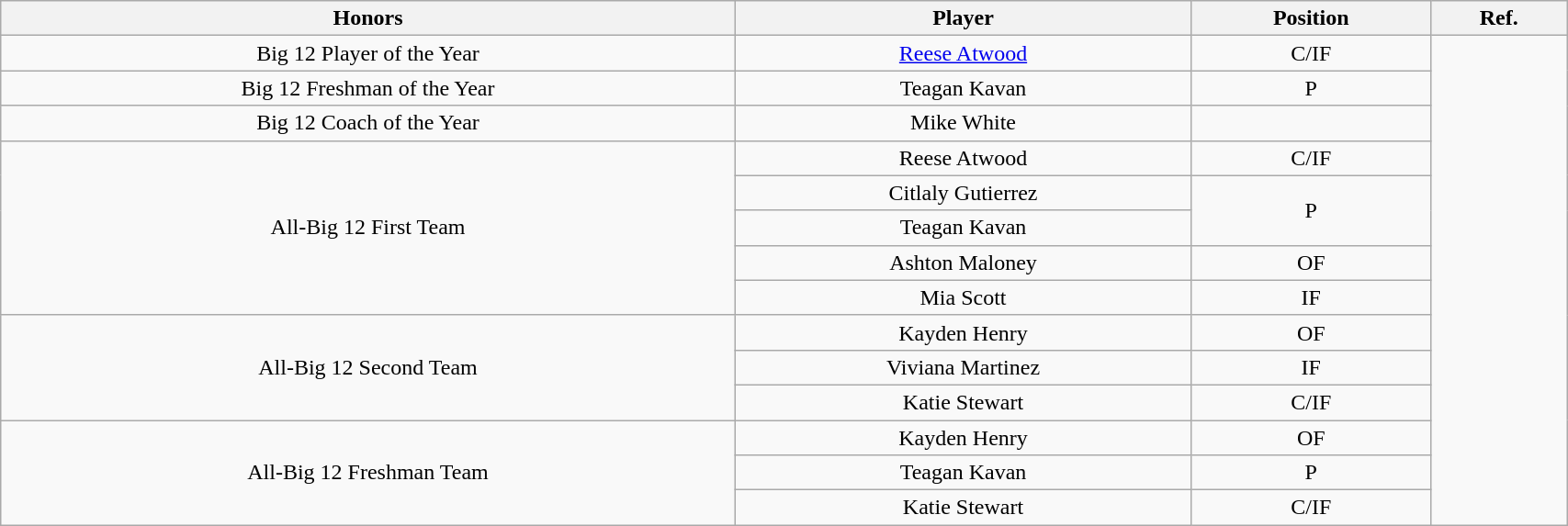<table class="wikitable" style="width: 90%;text-align: center;">
<tr>
<th style=>Honors</th>
<th style=>Player</th>
<th style=>Position</th>
<th style=>Ref.</th>
</tr>
<tr align="center">
<td>Big 12 Player of the Year</td>
<td><a href='#'>Reese Atwood</a></td>
<td>C/IF</td>
<td rowspan="14"></td>
</tr>
<tr align="center">
<td>Big 12 Freshman of the Year</td>
<td>Teagan Kavan</td>
<td>P</td>
</tr>
<tr align="center">
<td>Big 12 Coach of the Year</td>
<td>Mike White</td>
</tr>
<tr align="center">
<td rowspan="5">All-Big 12 First Team</td>
<td>Reese Atwood</td>
<td>C/IF</td>
</tr>
<tr align="center">
<td>Citlaly Gutierrez</td>
<td rowspan="2">P</td>
</tr>
<tr align="center">
<td>Teagan Kavan</td>
</tr>
<tr align="center">
<td>Ashton Maloney</td>
<td>OF</td>
</tr>
<tr align="center">
<td>Mia Scott</td>
<td>IF</td>
</tr>
<tr align="center">
<td rowspan="3">All-Big 12 Second Team</td>
<td>Kayden Henry</td>
<td>OF</td>
</tr>
<tr align="center">
<td>Viviana Martinez</td>
<td>IF</td>
</tr>
<tr align="center">
<td>Katie Stewart</td>
<td>C/IF</td>
</tr>
<tr align="center">
<td rowspan="3">All-Big 12 Freshman Team</td>
<td>Kayden Henry</td>
<td>OF</td>
</tr>
<tr align="center">
<td>Teagan Kavan</td>
<td>P</td>
</tr>
<tr align="center">
<td>Katie Stewart</td>
<td>C/IF</td>
</tr>
</table>
